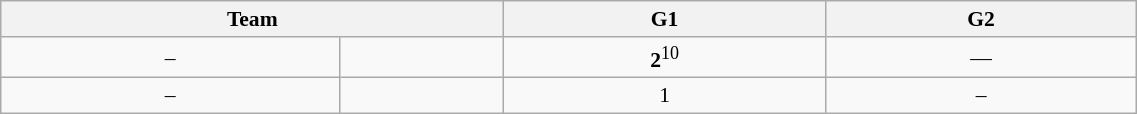<table class="wikitable" style="font-size:90%; width: 60%; text-align: center">
<tr>
<th colspan=2>Team</th>
<th>G1</th>
<th>G2</th>
</tr>
<tr>
<td>–</td>
<td><strong></strong></td>
<td><strong>2</strong><sup>10</sup></td>
<td>—</td>
</tr>
<tr>
<td>–</td>
<td></td>
<td>1</td>
<td>–</td>
</tr>
</table>
